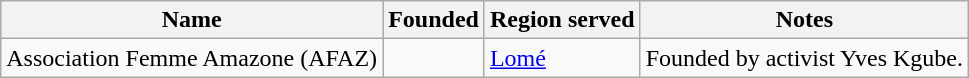<table class="wikitable sortable">
<tr>
<th>Name</th>
<th>Founded</th>
<th>Region served</th>
<th>Notes</th>
</tr>
<tr>
<td>Association Femme Amazone (AFAZ)</td>
<td></td>
<td> <a href='#'>Lomé</a></td>
<td>Founded by activist Yves Kgube.</td>
</tr>
</table>
